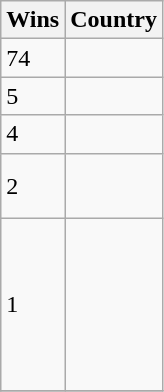<table class="wikitable">
<tr>
<th>Wins</th>
<th>Country</th>
</tr>
<tr>
<td>74</td>
<td></td>
</tr>
<tr>
<td>5</td>
<td><br></td>
</tr>
<tr>
<td>4</td>
<td><br></td>
</tr>
<tr>
<td>2</td>
<td><br><br></td>
</tr>
<tr>
<td>1</td>
<td><br><br><br><br><br><br></td>
</tr>
<tr>
</tr>
</table>
